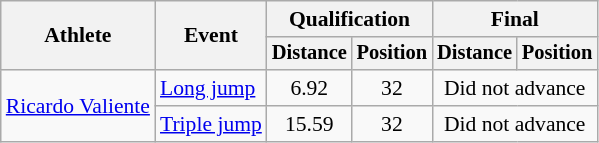<table class=wikitable style="font-size:90%; text-align:center">
<tr>
<th rowspan=2>Athlete</th>
<th rowspan=2>Event</th>
<th colspan=2>Qualification</th>
<th colspan=2>Final</th>
</tr>
<tr style=font-size:95%>
<th>Distance</th>
<th>Position</th>
<th>Distance</th>
<th>Position</th>
</tr>
<tr align=center>
<td align=left rowspan=2><a href='#'>Ricardo Valiente</a></td>
<td align=left><a href='#'>Long jump</a></td>
<td>6.92</td>
<td>32</td>
<td colspan=2>Did not advance</td>
</tr>
<tr align=center>
<td align=left><a href='#'>Triple jump</a></td>
<td>15.59</td>
<td>32</td>
<td colspan=2>Did not advance</td>
</tr>
</table>
